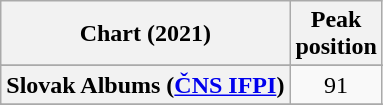<table class="wikitable sortable plainrowheaders" style="text-align:center">
<tr>
<th scope="col">Chart (2021)</th>
<th scope="col">Peak<br>position</th>
</tr>
<tr>
</tr>
<tr>
</tr>
<tr>
</tr>
<tr>
</tr>
<tr>
<th scope="row">Slovak Albums (<a href='#'>ČNS IFPI</a>)</th>
<td>91</td>
</tr>
<tr>
</tr>
<tr>
</tr>
</table>
